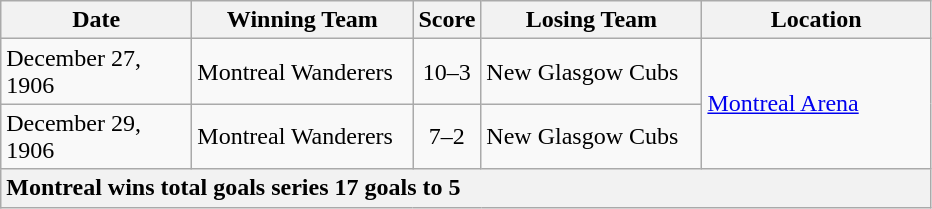<table class="wikitable">
<tr>
<th width="120">Date</th>
<th width="140">Winning Team</th>
<th width="5">Score</th>
<th width="140">Losing Team</th>
<th width="145">Location</th>
</tr>
<tr>
<td>December 27, 1906</td>
<td>Montreal Wanderers</td>
<td align="center">10–3</td>
<td>New Glasgow Cubs</td>
<td rowspan="2"><a href='#'>Montreal Arena</a></td>
</tr>
<tr>
<td>December 29, 1906</td>
<td>Montreal Wanderers</td>
<td align="center">7–2</td>
<td>New Glasgow Cubs</td>
</tr>
<tr>
<th colspan="5" style="text-align:left;">Montreal wins total goals series 17 goals to 5</th>
</tr>
</table>
